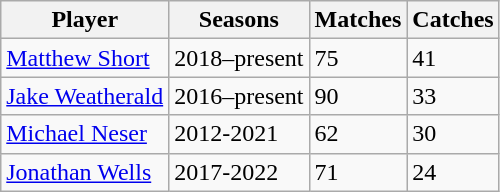<table class="wikitable">
<tr>
<th>Player</th>
<th>Seasons</th>
<th>Matches</th>
<th>Catches</th>
</tr>
<tr>
<td><a href='#'>Matthew Short</a></td>
<td>2018–present</td>
<td>75</td>
<td>41</td>
</tr>
<tr>
<td><a href='#'>Jake Weatherald</a></td>
<td>2016–present</td>
<td>90</td>
<td>33</td>
</tr>
<tr>
<td><a href='#'>Michael Neser</a></td>
<td>2012-2021</td>
<td>62</td>
<td>30</td>
</tr>
<tr>
<td><a href='#'>Jonathan Wells</a></td>
<td>2017-2022</td>
<td>71</td>
<td>24</td>
</tr>
</table>
